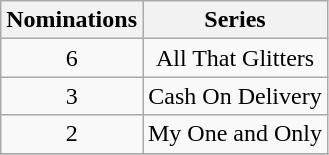<table class="wikitable plainrowheaders" rowspan=2 border="2" cellpadding="4" style="text-align: center">
<tr>
<th scope="col" style="width:55px;">Nominations</th>
<th scope="col" style="text-align:center;">Series</th>
</tr>
<tr>
<td scope=row style="text-align:center">6</td>
<td>All That Glitters</td>
</tr>
<tr>
<td scope=row style="text-align:center">3</td>
<td>Cash On Delivery</td>
</tr>
<tr>
<td scope=row style="text-align:center">2</td>
<td>My One and Only</td>
</tr>
<tr>
</tr>
</table>
